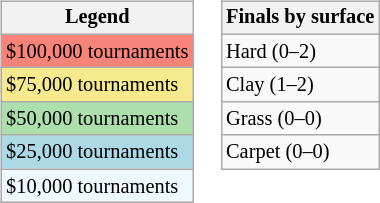<table>
<tr valign=top>
<td><br><table class=wikitable style="font-size:85%">
<tr>
<th>Legend</th>
</tr>
<tr style="background:#f88379;">
<td>$100,000 tournaments</td>
</tr>
<tr style="background:#f7e98e;">
<td>$75,000 tournaments</td>
</tr>
<tr style="background:#addfad;">
<td>$50,000 tournaments</td>
</tr>
<tr style="background:lightblue;">
<td>$25,000 tournaments</td>
</tr>
<tr style="background:#f0f8ff;">
<td>$10,000 tournaments</td>
</tr>
</table>
</td>
<td><br><table class=wikitable style="font-size:85%">
<tr>
<th>Finals by surface</th>
</tr>
<tr>
<td>Hard (0–2)</td>
</tr>
<tr>
<td>Clay (1–2)</td>
</tr>
<tr>
<td>Grass (0–0)</td>
</tr>
<tr>
<td>Carpet (0–0)</td>
</tr>
</table>
</td>
</tr>
</table>
